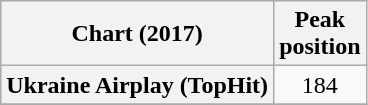<table class="wikitable  plainrowheaders" style="text-align:center">
<tr>
<th scope="col">Chart (2017)</th>
<th scope="col">Peak<br>position</th>
</tr>
<tr>
<th scope="row">Ukraine Airplay (TopHit)</th>
<td>184</td>
</tr>
<tr>
</tr>
</table>
